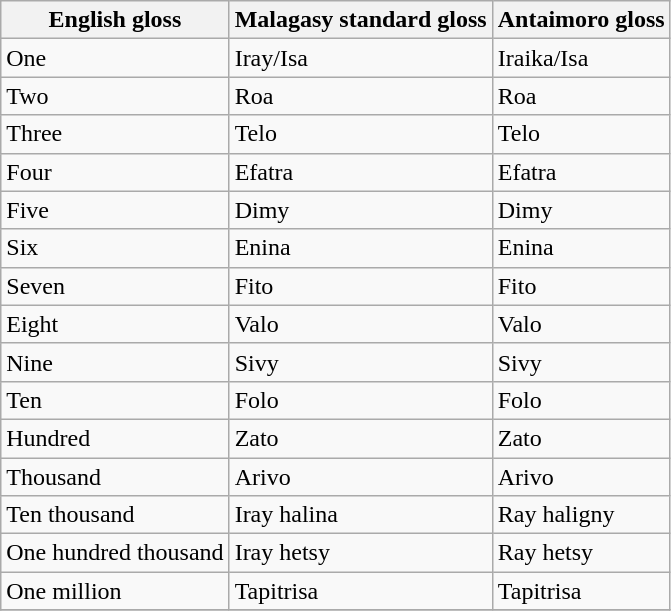<table class="wikitable sortable">
<tr>
<th>English gloss</th>
<th>Malagasy standard gloss</th>
<th>Antaimoro gloss</th>
</tr>
<tr>
<td>One</td>
<td>Iray/Isa</td>
<td>Iraika/Isa</td>
</tr>
<tr>
<td>Two</td>
<td>Roa</td>
<td>Roa</td>
</tr>
<tr>
<td>Three</td>
<td>Telo</td>
<td>Telo</td>
</tr>
<tr>
<td>Four</td>
<td>Efatra</td>
<td>Efatra</td>
</tr>
<tr>
<td>Five</td>
<td>Dimy</td>
<td>Dimy</td>
</tr>
<tr>
<td>Six</td>
<td>Enina</td>
<td>Enina</td>
</tr>
<tr>
<td>Seven</td>
<td>Fito</td>
<td>Fito</td>
</tr>
<tr>
<td>Eight</td>
<td>Valo</td>
<td>Valo</td>
</tr>
<tr>
<td>Nine</td>
<td>Sivy</td>
<td>Sivy</td>
</tr>
<tr>
<td>Ten</td>
<td>Folo</td>
<td>Folo</td>
</tr>
<tr>
<td>Hundred</td>
<td>Zato</td>
<td>Zato</td>
</tr>
<tr>
<td>Thousand</td>
<td>Arivo</td>
<td>Arivo</td>
</tr>
<tr>
<td>Ten thousand</td>
<td>Iray halina</td>
<td>Ray haligny</td>
</tr>
<tr>
<td>One hundred thousand</td>
<td>Iray hetsy</td>
<td>Ray hetsy</td>
</tr>
<tr>
<td>One million</td>
<td>Tapitrisa</td>
<td>Tapitrisa</td>
</tr>
<tr>
</tr>
</table>
